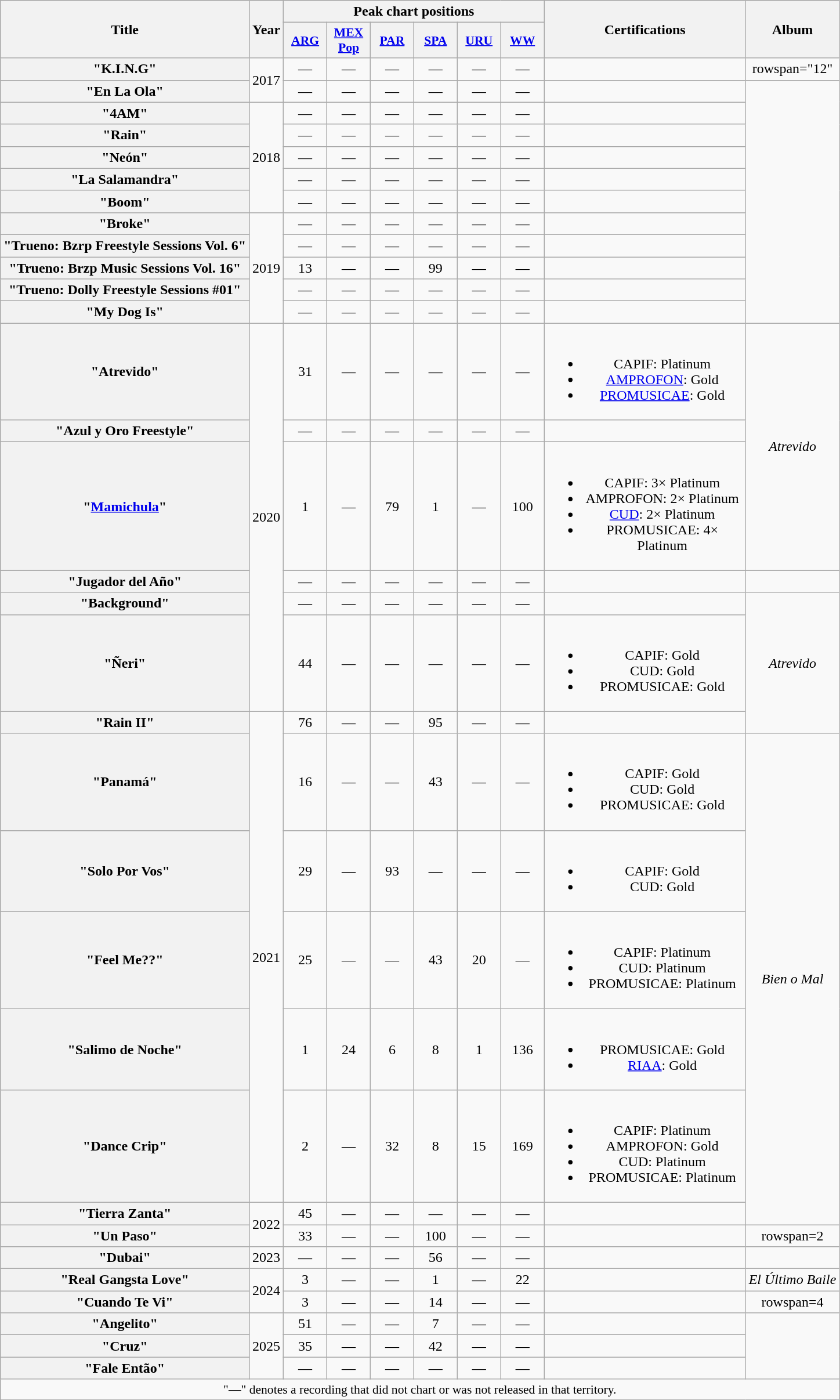<table class="wikitable plainrowheaders" style="text-align:center;">
<tr>
<th scope="col" rowspan="2">Title</th>
<th scope="col" rowspan="2">Year</th>
<th scope="col" colspan="6">Peak chart positions</th>
<th scope="col" rowspan="2" style="width:14em;">Certifications</th>
<th scope="col" rowspan="2">Album</th>
</tr>
<tr>
<th scope="col" style="width:3em;font-size:90%;"><a href='#'>ARG</a><br></th>
<th scope="col" style="width:3em;font-size:90%;"><a href='#'>MEX<br>Pop</a><br></th>
<th scope="col" style="width:3em;font-size:90%;"><a href='#'>PAR</a><br></th>
<th scope="col" style="width:3em;font-size:90%;"><a href='#'>SPA</a><br></th>
<th scope="col" style="width:3em;font-size:90%;"><a href='#'>URU</a><br></th>
<th scope="col" style="width:3em;font-size:90%;"><a href='#'>WW</a><br></th>
</tr>
<tr>
<th scope="row">"K.I.N.G"</th>
<td rowspan="2">2017</td>
<td>—</td>
<td>—</td>
<td>—</td>
<td>—</td>
<td>—</td>
<td>—</td>
<td></td>
<td>rowspan="12" </td>
</tr>
<tr>
<th scope="row">"En La Ola"</th>
<td>—</td>
<td>—</td>
<td>—</td>
<td>—</td>
<td>—</td>
<td>—</td>
<td></td>
</tr>
<tr>
<th scope="row">"4AM"</th>
<td rowspan="5">2018</td>
<td>—</td>
<td>—</td>
<td>—</td>
<td>—</td>
<td>—</td>
<td>—</td>
<td></td>
</tr>
<tr>
<th scope="row">"Rain"</th>
<td>—</td>
<td>—</td>
<td>—</td>
<td>—</td>
<td>—</td>
<td>—</td>
<td></td>
</tr>
<tr>
<th scope="row">"Neón"</th>
<td>—</td>
<td>—</td>
<td>—</td>
<td>—</td>
<td>—</td>
<td>—</td>
<td></td>
</tr>
<tr>
<th scope="row">"La Salamandra"<br></th>
<td>—</td>
<td>—</td>
<td>—</td>
<td>—</td>
<td>—</td>
<td>—</td>
<td></td>
</tr>
<tr>
<th scope="row">"Boom"</th>
<td>—</td>
<td>—</td>
<td>—</td>
<td>—</td>
<td>—</td>
<td>—</td>
<td></td>
</tr>
<tr>
<th scope="row">"Broke"<br></th>
<td rowspan="5">2019</td>
<td>—</td>
<td>—</td>
<td>—</td>
<td>—</td>
<td>—</td>
<td>—</td>
<td></td>
</tr>
<tr>
<th scope="row">"Trueno: Bzrp Freestyle Sessions Vol. 6"<br></th>
<td>—</td>
<td>—</td>
<td>—</td>
<td>—</td>
<td>—</td>
<td>—</td>
<td></td>
</tr>
<tr>
<th scope="row">"Trueno: Brzp Music Sessions Vol. 16"<br></th>
<td>13</td>
<td>—</td>
<td>—</td>
<td>99</td>
<td>—</td>
<td>—</td>
<td></td>
</tr>
<tr>
<th scope="row">"Trueno: Dolly Freestyle Sessions #01"</th>
<td>—</td>
<td>—</td>
<td>—</td>
<td>—</td>
<td>—</td>
<td>—</td>
<td></td>
</tr>
<tr>
<th scope="row">"My Dog Is"<br></th>
<td>—</td>
<td>—</td>
<td>—</td>
<td>—</td>
<td>—</td>
<td>—</td>
<td></td>
</tr>
<tr>
<th scope="row">"Atrevido"</th>
<td rowspan="6">2020</td>
<td>31</td>
<td>—</td>
<td>—</td>
<td>—</td>
<td>—</td>
<td>—</td>
<td><br><ul><li>CAPIF: Platinum</li><li><a href='#'>AMPROFON</a>: Gold</li><li><a href='#'>PROMUSICAE</a>: Gold</li></ul></td>
<td rowspan="3"><em>Atrevido</em></td>
</tr>
<tr>
<th scope="row">"Azul y Oro Freestyle"</th>
<td>—</td>
<td>—</td>
<td>—</td>
<td>—</td>
<td>—</td>
<td>—</td>
<td></td>
</tr>
<tr>
<th scope="row">"<a href='#'>Mamichula</a>"<br></th>
<td>1</td>
<td>—</td>
<td>79</td>
<td>1</td>
<td>—</td>
<td>100</td>
<td><br><ul><li>CAPIF: 3× Platinum</li><li>AMPROFON: 2× Platinum</li><li><a href='#'>CUD</a>: 2× Platinum</li><li>PROMUSICAE: 4× Platinum</li></ul></td>
</tr>
<tr>
<th scope="row">"Jugador del Año"<br></th>
<td>—</td>
<td>—</td>
<td>—</td>
<td>—</td>
<td>—</td>
<td>—</td>
<td></td>
<td></td>
</tr>
<tr>
<th scope="row">"Background"</th>
<td>—</td>
<td>—</td>
<td>—</td>
<td>—</td>
<td>—</td>
<td>—</td>
<td></td>
<td rowspan="3"><em>Atrevido</em></td>
</tr>
<tr>
<th scope="row">"Ñeri"</th>
<td>44</td>
<td>—</td>
<td>—</td>
<td>—</td>
<td>—</td>
<td>—</td>
<td><br><ul><li>CAPIF: Gold</li><li>CUD: Gold</li><li>PROMUSICAE: Gold</li></ul></td>
</tr>
<tr>
<th scope="row">"Rain II"</th>
<td rowspan="6">2021</td>
<td>76</td>
<td>—</td>
<td>—</td>
<td>95</td>
<td>—</td>
<td>—</td>
<td></td>
</tr>
<tr>
<th scope="row">"Panamá"<br></th>
<td>16</td>
<td>—</td>
<td>—</td>
<td>43</td>
<td>—</td>
<td>—</td>
<td><br><ul><li>CAPIF: Gold</li><li>CUD: Gold</li><li>PROMUSICAE: Gold</li></ul></td>
<td rowspan="6"><em>Bien o Mal</em></td>
</tr>
<tr>
<th scope="row">"Solo Por Vos"</th>
<td>29</td>
<td>—</td>
<td>93</td>
<td>—</td>
<td>—</td>
<td>—</td>
<td><br><ul><li>CAPIF: Gold</li><li>CUD: Gold</li></ul></td>
</tr>
<tr>
<th scope="row">"Feel Me??"</th>
<td>25</td>
<td>—</td>
<td>—</td>
<td>43</td>
<td>20</td>
<td>—</td>
<td><br><ul><li>CAPIF: Platinum</li><li>CUD: Platinum</li><li>PROMUSICAE: Platinum</li></ul></td>
</tr>
<tr>
<th scope="row">"Salimo de Noche"<br></th>
<td>1</td>
<td>24</td>
<td>6</td>
<td>8</td>
<td>1</td>
<td>136</td>
<td><br><ul><li>PROMUSICAE: Gold</li><li><a href='#'>RIAA</a>: Gold </li></ul></td>
</tr>
<tr>
<th scope="row">"Dance Crip"</th>
<td>2</td>
<td>—</td>
<td>32</td>
<td>8</td>
<td>15</td>
<td>169</td>
<td><br><ul><li>CAPIF: Platinum</li><li>AMPROFON: Gold</li><li>CUD: Platinum</li><li>PROMUSICAE: Platinum</li></ul></td>
</tr>
<tr>
<th scope="row">"Tierra Zanta"<br></th>
<td rowspan="2">2022</td>
<td>45</td>
<td>—</td>
<td>—</td>
<td>—</td>
<td>—</td>
<td>—</td>
<td></td>
</tr>
<tr>
<th scope="row">"Un Paso"<br></th>
<td>33</td>
<td>—</td>
<td>—</td>
<td>100</td>
<td>—</td>
<td>—</td>
<td></td>
<td>rowspan=2 </td>
</tr>
<tr>
<th scope="row">"Dubai"<br></th>
<td>2023</td>
<td>—</td>
<td>—</td>
<td>—</td>
<td>56</td>
<td>—</td>
<td>—</td>
<td></td>
</tr>
<tr>
<th scope="row">"Real Gangsta Love"</th>
<td rowspan=2>2024</td>
<td>3</td>
<td>—</td>
<td>—</td>
<td>1</td>
<td>—</td>
<td>22</td>
<td></td>
<td><em>El Último Baile</em></td>
</tr>
<tr>
<th scope="row">"Cuando Te Vi"<br></th>
<td>3</td>
<td>—</td>
<td>—</td>
<td>14</td>
<td>—</td>
<td>—</td>
<td></td>
<td>rowspan=4 </td>
</tr>
<tr>
<th scope="row">"Angelito"<br></th>
<td rowspan=3>2025</td>
<td>51</td>
<td>—</td>
<td>—</td>
<td>7</td>
<td>—</td>
<td>—</td>
<td></td>
</tr>
<tr>
<th scope="row">"Cruz"<br></th>
<td>35</td>
<td>—</td>
<td>—</td>
<td>42</td>
<td>—</td>
<td>—</td>
<td></td>
</tr>
<tr>
<th scope="row">"Fale Então"<br></th>
<td>—</td>
<td>—</td>
<td>—</td>
<td>—</td>
<td>—</td>
<td>—</td>
<td></td>
</tr>
<tr>
<td colspan="10" style="font-size:90%">"—" denotes a recording that did not chart or was not released in that territory.</td>
</tr>
</table>
